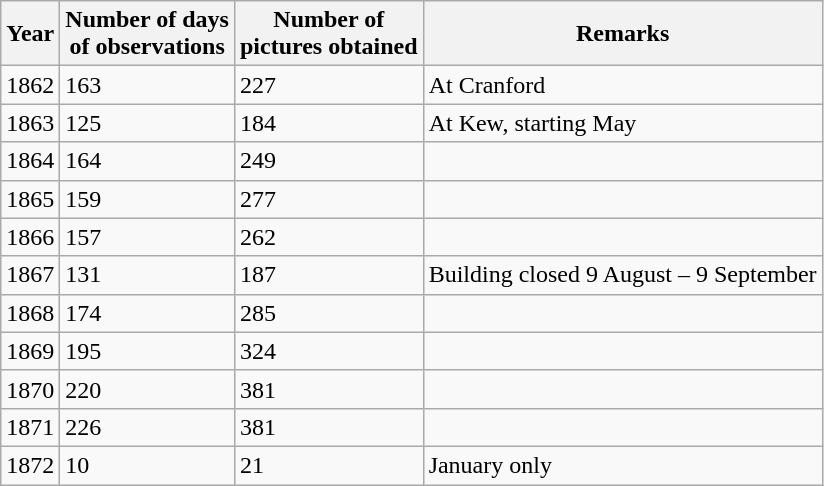<table class="wikitable">
<tr>
<th>Year</th>
<th>Number of days<br>of observations</th>
<th>Number of <br>pictures obtained</th>
<th>Remarks</th>
</tr>
<tr>
<td>1862</td>
<td>163</td>
<td>227</td>
<td>At Cranford</td>
</tr>
<tr>
<td>1863</td>
<td>125</td>
<td>184</td>
<td>At Kew, starting May</td>
</tr>
<tr>
<td>1864</td>
<td>164</td>
<td>249</td>
<td></td>
</tr>
<tr>
<td>1865</td>
<td>159</td>
<td>277</td>
<td></td>
</tr>
<tr>
<td>1866</td>
<td>157</td>
<td>262</td>
<td></td>
</tr>
<tr>
<td>1867</td>
<td>131</td>
<td>187</td>
<td>Building closed 9 August – 9 September</td>
</tr>
<tr>
<td>1868</td>
<td>174</td>
<td>285</td>
<td></td>
</tr>
<tr>
<td>1869</td>
<td>195</td>
<td>324</td>
<td></td>
</tr>
<tr>
<td>1870</td>
<td>220</td>
<td>381</td>
<td></td>
</tr>
<tr>
<td>1871</td>
<td>226</td>
<td>381</td>
<td></td>
</tr>
<tr>
<td>1872</td>
<td>10</td>
<td>21</td>
<td>January only</td>
</tr>
</table>
